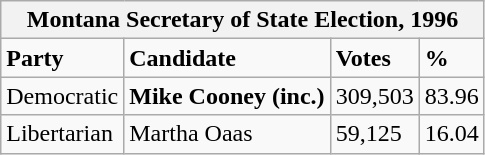<table class="wikitable">
<tr>
<th colspan="4">Montana Secretary of State Election, 1996</th>
</tr>
<tr>
<td><strong>Party</strong></td>
<td><strong>Candidate</strong></td>
<td><strong>Votes</strong></td>
<td><strong>%</strong></td>
</tr>
<tr>
<td>Democratic</td>
<td><strong>Mike Cooney (inc.)</strong></td>
<td>309,503</td>
<td>83.96</td>
</tr>
<tr>
<td>Libertarian</td>
<td>Martha Oaas</td>
<td>59,125</td>
<td>16.04</td>
</tr>
</table>
